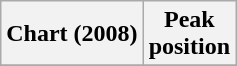<table class="wikitable plainrowheaders">
<tr>
<th>Chart (2008)</th>
<th>Peak<br>position</th>
</tr>
<tr>
</tr>
</table>
